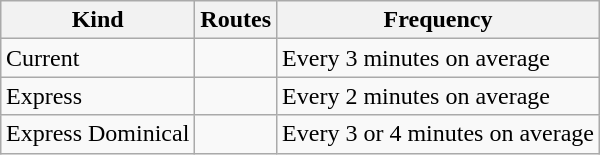<table class="wikitable" style="margin:1em auto;">
<tr>
<th>Kind</th>
<th>Routes</th>
<th>Frequency</th>
</tr>
<tr>
<td>Current</td>
<td>  </td>
<td>Every 3 minutes on average</td>
</tr>
<tr>
<td>Express</td>
<td>  </td>
<td>Every 2 minutes on average</td>
</tr>
<tr>
<td>Express Dominical</td>
<td></td>
<td>Every 3 or 4 minutes on average</td>
</tr>
</table>
